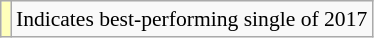<table class="wikitable" style="font-size:90%;">
<tr>
<td style="background-color:#FFFFBB"></td>
<td>Indicates best-performing single of 2017</td>
</tr>
</table>
